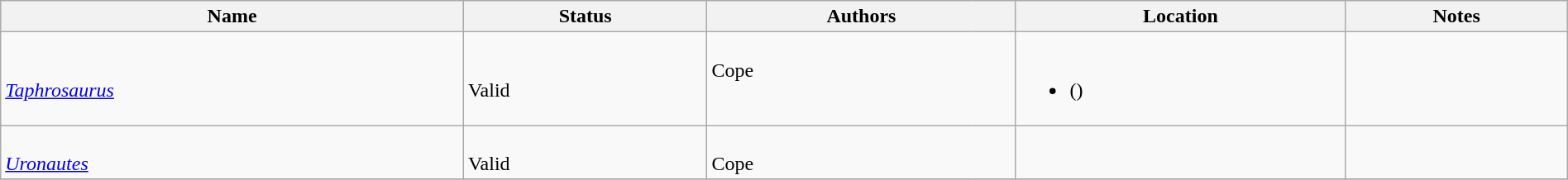<table class="wikitable sortable" align="center" width="100%">
<tr>
<th>Name</th>
<th>Status</th>
<th colspan="2">Authors</th>
<th>Location</th>
<th>Notes</th>
</tr>
<tr>
<td><br><em><a href='#'>Taphrosaurus</a></em></td>
<td><br>Valid</td>
<td style="border-right:0px" valign="top"><br>Cope</td>
<td style="border-left:0px" valign="top"></td>
<td><br><ul><li> ()</li></ul></td>
<td></td>
</tr>
<tr>
<td><br><em><a href='#'>Uronautes</a></em></td>
<td><br>Valid</td>
<td style="border-right:0px" valign="top"><br>Cope</td>
<td style="border-left:0px" valign="top"></td>
<td></td>
<td></td>
</tr>
<tr>
</tr>
</table>
